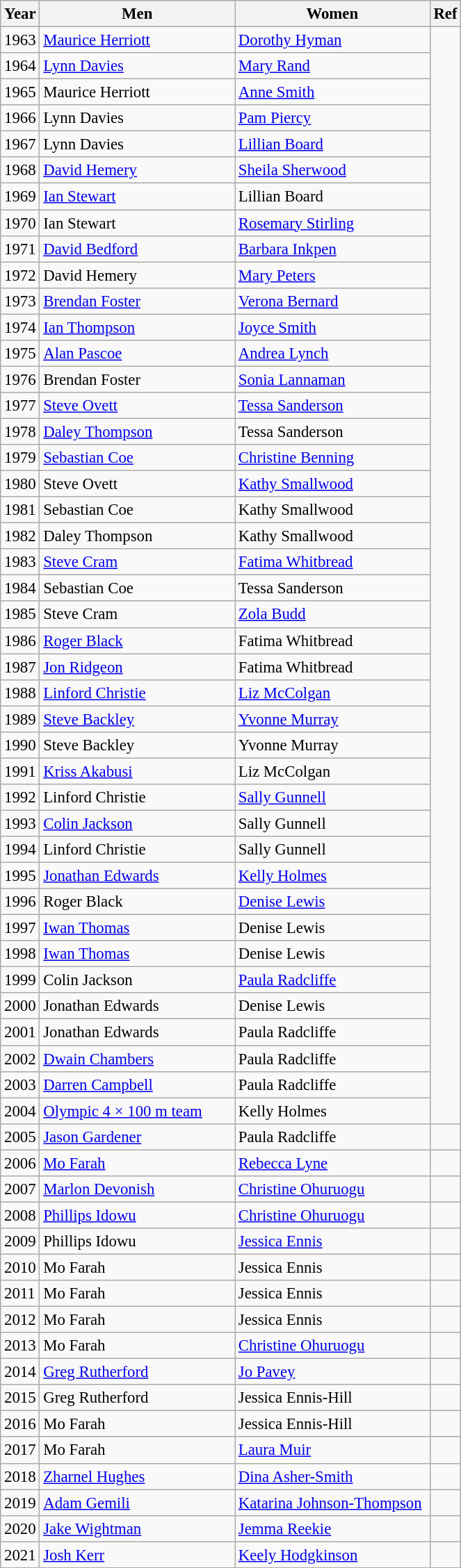<table class="wikitable" style="font-size: 95%">
<tr>
<th style="width:30px;">Year</th>
<th style="width:180px;">Men</th>
<th style="width:180px;">Women</th>
<th style="width:10px;">Ref</th>
</tr>
<tr>
<td>1963</td>
<td><a href='#'>Maurice Herriott</a></td>
<td><a href='#'>Dorothy Hyman</a></td>
</tr>
<tr>
<td>1964</td>
<td><a href='#'>Lynn Davies</a></td>
<td><a href='#'>Mary Rand</a></td>
</tr>
<tr>
<td>1965</td>
<td>Maurice Herriott</td>
<td><a href='#'>Anne Smith</a></td>
</tr>
<tr>
<td>1966</td>
<td>Lynn Davies</td>
<td><a href='#'>Pam Piercy</a></td>
</tr>
<tr>
<td>1967</td>
<td>Lynn Davies</td>
<td><a href='#'>Lillian Board</a></td>
</tr>
<tr>
<td>1968</td>
<td><a href='#'>David Hemery</a></td>
<td><a href='#'>Sheila Sherwood</a></td>
</tr>
<tr>
<td>1969</td>
<td><a href='#'>Ian Stewart</a></td>
<td>Lillian Board</td>
</tr>
<tr>
<td>1970</td>
<td>Ian Stewart</td>
<td><a href='#'>Rosemary Stirling</a></td>
</tr>
<tr>
<td>1971</td>
<td><a href='#'>David Bedford</a></td>
<td><a href='#'>Barbara Inkpen</a></td>
</tr>
<tr>
<td>1972</td>
<td>David Hemery</td>
<td><a href='#'>Mary Peters</a></td>
</tr>
<tr>
<td>1973</td>
<td><a href='#'>Brendan Foster</a></td>
<td><a href='#'>Verona Bernard</a></td>
</tr>
<tr>
<td>1974</td>
<td><a href='#'>Ian Thompson</a></td>
<td><a href='#'>Joyce Smith</a></td>
</tr>
<tr>
<td>1975</td>
<td><a href='#'>Alan Pascoe</a></td>
<td><a href='#'>Andrea Lynch</a></td>
</tr>
<tr>
<td>1976</td>
<td>Brendan Foster</td>
<td><a href='#'>Sonia Lannaman</a></td>
</tr>
<tr>
<td>1977</td>
<td><a href='#'>Steve Ovett</a></td>
<td><a href='#'>Tessa Sanderson</a></td>
</tr>
<tr>
<td>1978</td>
<td><a href='#'>Daley Thompson</a></td>
<td>Tessa Sanderson</td>
</tr>
<tr>
<td>1979</td>
<td><a href='#'>Sebastian Coe</a></td>
<td><a href='#'>Christine Benning</a></td>
</tr>
<tr>
<td>1980</td>
<td>Steve Ovett</td>
<td><a href='#'>Kathy Smallwood</a></td>
</tr>
<tr>
<td>1981</td>
<td>Sebastian Coe</td>
<td>Kathy Smallwood</td>
</tr>
<tr>
<td>1982</td>
<td>Daley Thompson</td>
<td>Kathy Smallwood</td>
</tr>
<tr>
<td>1983</td>
<td><a href='#'>Steve Cram</a></td>
<td><a href='#'>Fatima Whitbread</a></td>
</tr>
<tr>
<td>1984</td>
<td>Sebastian Coe</td>
<td>Tessa Sanderson</td>
</tr>
<tr>
<td>1985</td>
<td>Steve Cram</td>
<td><a href='#'>Zola Budd</a></td>
</tr>
<tr>
<td>1986</td>
<td><a href='#'>Roger Black</a></td>
<td>Fatima Whitbread</td>
</tr>
<tr>
<td>1987</td>
<td><a href='#'>Jon Ridgeon</a></td>
<td>Fatima Whitbread</td>
</tr>
<tr>
<td>1988</td>
<td><a href='#'>Linford Christie</a></td>
<td><a href='#'>Liz McColgan</a></td>
</tr>
<tr>
<td>1989</td>
<td><a href='#'>Steve Backley</a></td>
<td><a href='#'>Yvonne Murray</a></td>
</tr>
<tr>
<td>1990</td>
<td>Steve Backley</td>
<td>Yvonne Murray</td>
</tr>
<tr>
<td>1991</td>
<td><a href='#'>Kriss Akabusi</a></td>
<td>Liz McColgan</td>
</tr>
<tr>
<td>1992</td>
<td>Linford Christie</td>
<td><a href='#'>Sally Gunnell</a></td>
</tr>
<tr>
<td>1993</td>
<td><a href='#'>Colin Jackson</a></td>
<td>Sally Gunnell</td>
</tr>
<tr>
<td>1994</td>
<td>Linford Christie</td>
<td>Sally Gunnell</td>
</tr>
<tr>
<td>1995</td>
<td><a href='#'>Jonathan Edwards</a></td>
<td><a href='#'>Kelly Holmes</a></td>
</tr>
<tr>
<td>1996</td>
<td>Roger Black</td>
<td><a href='#'>Denise Lewis</a></td>
</tr>
<tr>
<td>1997</td>
<td><a href='#'>Iwan Thomas</a></td>
<td>Denise Lewis</td>
</tr>
<tr>
<td>1998</td>
<td><a href='#'>Iwan Thomas</a></td>
<td>Denise Lewis</td>
</tr>
<tr>
<td>1999</td>
<td>Colin Jackson</td>
<td><a href='#'>Paula Radcliffe</a></td>
</tr>
<tr>
<td>2000</td>
<td>Jonathan Edwards</td>
<td>Denise Lewis</td>
</tr>
<tr>
<td>2001</td>
<td>Jonathan Edwards</td>
<td>Paula Radcliffe</td>
</tr>
<tr>
<td>2002</td>
<td><a href='#'>Dwain Chambers</a></td>
<td>Paula Radcliffe</td>
</tr>
<tr>
<td>2003</td>
<td><a href='#'>Darren Campbell</a></td>
<td>Paula Radcliffe</td>
</tr>
<tr>
<td>2004</td>
<td><a href='#'>Olympic 4 × 100 m team</a></td>
<td>Kelly Holmes</td>
</tr>
<tr>
<td>2005</td>
<td><a href='#'>Jason Gardener</a></td>
<td>Paula Radcliffe</td>
<td></td>
</tr>
<tr>
<td>2006</td>
<td><a href='#'>Mo Farah</a></td>
<td><a href='#'>Rebecca Lyne</a></td>
<td></td>
</tr>
<tr>
<td>2007</td>
<td><a href='#'>Marlon Devonish</a></td>
<td><a href='#'>Christine Ohuruogu</a></td>
<td></td>
</tr>
<tr>
<td>2008</td>
<td><a href='#'>Phillips Idowu</a></td>
<td><a href='#'>Christine Ohuruogu</a></td>
<td></td>
</tr>
<tr>
<td>2009</td>
<td>Phillips Idowu</td>
<td><a href='#'>Jessica Ennis</a></td>
<td></td>
</tr>
<tr>
<td>2010</td>
<td>Mo Farah</td>
<td>Jessica Ennis</td>
<td></td>
</tr>
<tr>
<td>2011</td>
<td>Mo Farah</td>
<td>Jessica Ennis</td>
<td></td>
</tr>
<tr>
<td>2012</td>
<td>Mo Farah</td>
<td>Jessica Ennis</td>
<td></td>
</tr>
<tr>
<td>2013</td>
<td>Mo Farah</td>
<td><a href='#'>Christine Ohuruogu</a></td>
<td></td>
</tr>
<tr>
<td>2014</td>
<td><a href='#'>Greg Rutherford</a></td>
<td><a href='#'>Jo Pavey</a></td>
<td></td>
</tr>
<tr>
<td>2015</td>
<td>Greg Rutherford</td>
<td>Jessica Ennis-Hill</td>
<td></td>
</tr>
<tr>
<td>2016</td>
<td>Mo Farah</td>
<td>Jessica Ennis-Hill</td>
<td></td>
</tr>
<tr>
<td>2017</td>
<td>Mo Farah</td>
<td><a href='#'>Laura Muir</a></td>
<td></td>
</tr>
<tr>
<td>2018</td>
<td><a href='#'>Zharnel Hughes</a></td>
<td><a href='#'>Dina Asher-Smith</a></td>
</tr>
<tr>
<td>2019</td>
<td><a href='#'>Adam Gemili</a></td>
<td><a href='#'>Katarina Johnson-Thompson</a></td>
<td></td>
</tr>
<tr>
<td>2020</td>
<td><a href='#'>Jake Wightman</a></td>
<td><a href='#'>Jemma Reekie</a></td>
<td></td>
</tr>
<tr>
<td>2021</td>
<td><a href='#'>Josh Kerr</a></td>
<td><a href='#'>Keely Hodgkinson</a></td>
<td></td>
</tr>
</table>
